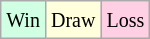<table class="wikitable">
<tr>
<td style="background-color: #d0ffe3;"><small>Win</small></td>
<td style="background-color: #ffffdd;"><small>Draw</small></td>
<td style="background-color: #ffd0e3;"><small>Loss</small></td>
</tr>
</table>
